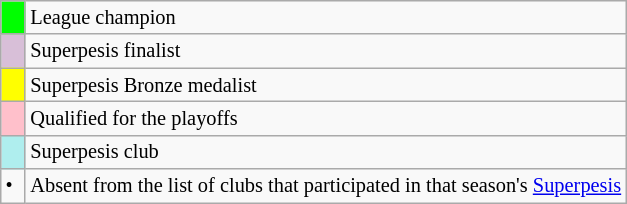<table class="wikitable" style="text-align:left;font-size:85%">
<tr>
<td style="width:10px;background-color:lime"></td>
<td>League champion</td>
</tr>
<tr>
<td style="width:10px;background-color:thistle"></td>
<td>Superpesis finalist</td>
</tr>
<tr>
<td style="width:10px;background-color:yellow"></td>
<td>Superpesis Bronze medalist</td>
</tr>
<tr>
<td style="width:10px;background-color:pink"></td>
<td>Qualified for the playoffs</td>
</tr>
<tr>
<td style="width:10px;background-color:#afeeee"></td>
<td>Superpesis club</td>
</tr>
<tr>
<td style="width:10px">•</td>
<td>Absent from the list of clubs that participated in that season's <a href='#'>Superpesis</a></td>
</tr>
</table>
